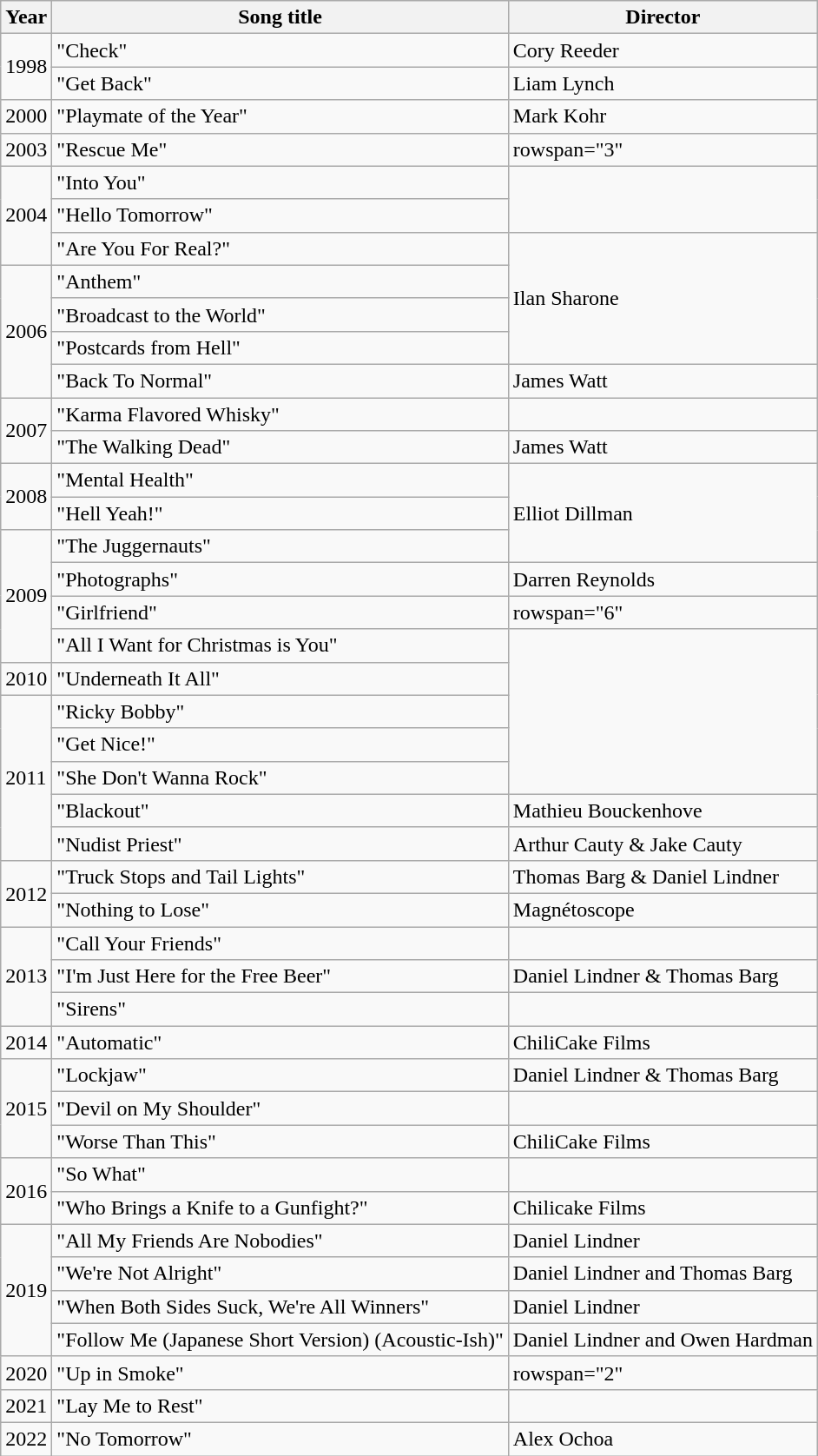<table class="wikitable">
<tr>
<th>Year</th>
<th>Song title</th>
<th>Director</th>
</tr>
<tr>
<td rowspan="2">1998</td>
<td>"Check"</td>
<td>Cory Reeder</td>
</tr>
<tr>
<td>"Get Back"</td>
<td>Liam Lynch</td>
</tr>
<tr>
<td>2000</td>
<td>"Playmate of the Year"</td>
<td>Mark Kohr</td>
</tr>
<tr>
<td>2003</td>
<td>"Rescue Me"</td>
<td>rowspan="3" </td>
</tr>
<tr>
<td rowspan="3">2004</td>
<td>"Into You"</td>
</tr>
<tr>
<td>"Hello Tomorrow"</td>
</tr>
<tr>
<td>"Are You For Real?"</td>
<td rowspan="4">Ilan Sharone</td>
</tr>
<tr>
<td rowspan="4">2006</td>
<td>"Anthem"</td>
</tr>
<tr>
<td>"Broadcast to the World"</td>
</tr>
<tr>
<td>"Postcards from Hell"</td>
</tr>
<tr>
<td>"Back To Normal"</td>
<td>James Watt</td>
</tr>
<tr>
<td rowspan="2">2007</td>
<td>"Karma Flavored Whisky"</td>
<td></td>
</tr>
<tr>
<td>"The Walking Dead"</td>
<td>James Watt</td>
</tr>
<tr>
<td rowspan="2">2008</td>
<td>"Mental Health"</td>
<td rowspan="3">Elliot Dillman</td>
</tr>
<tr>
<td>"Hell Yeah!"</td>
</tr>
<tr>
<td rowspan="4">2009</td>
<td>"The Juggernauts"</td>
</tr>
<tr>
<td>"Photographs"</td>
<td>Darren Reynolds</td>
</tr>
<tr>
<td>"Girlfriend"</td>
<td>rowspan="6" </td>
</tr>
<tr>
<td>"All I Want for Christmas is You"</td>
</tr>
<tr>
<td>2010</td>
<td>"Underneath It All"</td>
</tr>
<tr>
<td rowspan="5">2011</td>
<td>"Ricky Bobby"</td>
</tr>
<tr>
<td>"Get Nice!"</td>
</tr>
<tr>
<td>"She Don't Wanna Rock"</td>
</tr>
<tr>
<td>"Blackout"</td>
<td>Mathieu Bouckenhove</td>
</tr>
<tr>
<td>"Nudist Priest"</td>
<td>Arthur Cauty & Jake Cauty</td>
</tr>
<tr>
<td rowspan="2">2012</td>
<td>"Truck Stops and Tail Lights"</td>
<td>Thomas Barg & Daniel Lindner</td>
</tr>
<tr>
<td>"Nothing to Lose"</td>
<td>Magnétoscope</td>
</tr>
<tr>
<td rowspan="3">2013</td>
<td>"Call Your Friends"</td>
<td></td>
</tr>
<tr>
<td>"I'm Just Here for the Free Beer"</td>
<td>Daniel Lindner & Thomas Barg</td>
</tr>
<tr>
<td>"Sirens"</td>
<td></td>
</tr>
<tr>
<td>2014</td>
<td>"Automatic"</td>
<td>ChiliCake Films</td>
</tr>
<tr>
<td rowspan="3">2015</td>
<td>"Lockjaw"</td>
<td>Daniel Lindner & Thomas Barg</td>
</tr>
<tr>
<td>"Devil on My Shoulder"</td>
<td></td>
</tr>
<tr>
<td>"Worse Than This"</td>
<td>ChiliCake Films</td>
</tr>
<tr>
<td rowspan="2">2016</td>
<td>"So What"</td>
<td></td>
</tr>
<tr>
<td>"Who Brings a Knife to a Gunfight?"</td>
<td>Chilicake Films</td>
</tr>
<tr>
<td rowspan="4">2019</td>
<td>"All My Friends Are Nobodies"</td>
<td>Daniel Lindner</td>
</tr>
<tr>
<td>"We're Not Alright"</td>
<td>Daniel Lindner and Thomas Barg</td>
</tr>
<tr>
<td>"When Both Sides Suck, We're All Winners"</td>
<td>Daniel Lindner</td>
</tr>
<tr>
<td>"Follow Me (Japanese Short Version) (Acoustic-Ish)"</td>
<td>Daniel Lindner and Owen Hardman</td>
</tr>
<tr>
<td>2020</td>
<td>"Up in Smoke"</td>
<td>rowspan="2" </td>
</tr>
<tr>
<td>2021</td>
<td>"Lay Me to Rest"</td>
</tr>
<tr>
<td>2022</td>
<td>"No Tomorrow"</td>
<td>Alex Ochoa</td>
</tr>
</table>
